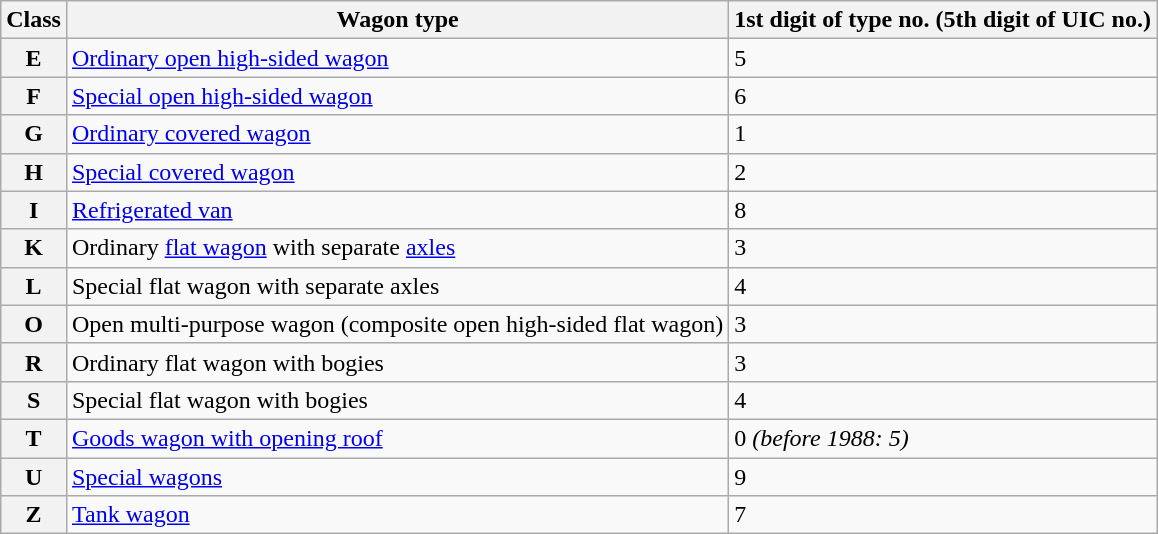<table class="wikitable sortable">
<tr>
<th>Class</th>
<th>Wagon type</th>
<th>1st digit of type no. (5th digit of UIC no.)</th>
</tr>
<tr>
<th>E</th>
<td><a href='#'>Ordinary open high-sided wagon</a></td>
<td>5</td>
</tr>
<tr>
<th>F</th>
<td><a href='#'>Special open high-sided wagon</a></td>
<td>6</td>
</tr>
<tr>
<th>G</th>
<td><a href='#'>Ordinary covered wagon</a></td>
<td>1</td>
</tr>
<tr>
<th>H</th>
<td><a href='#'>Special covered wagon</a></td>
<td>2</td>
</tr>
<tr>
<th>I</th>
<td><a href='#'>Refrigerated van</a></td>
<td>8</td>
</tr>
<tr>
<th>K</th>
<td>Ordinary <a href='#'>flat wagon</a> with separate <a href='#'>axles</a></td>
<td>3</td>
</tr>
<tr>
<th>L</th>
<td>Special flat wagon with separate axles</td>
<td>4</td>
</tr>
<tr>
<th>O</th>
<td>Open multi-purpose wagon (composite open high-sided flat wagon)</td>
<td>3</td>
</tr>
<tr>
<th>R</th>
<td>Ordinary flat wagon with bogies</td>
<td>3</td>
</tr>
<tr>
<th>S</th>
<td>Special flat wagon with bogies</td>
<td>4</td>
</tr>
<tr>
<th>T</th>
<td><a href='#'>Goods wagon with opening roof</a></td>
<td>0 <em>(before 1988: 5)</em></td>
</tr>
<tr>
<th>U</th>
<td><a href='#'>Special wagons</a></td>
<td>9</td>
</tr>
<tr>
<th>Z</th>
<td><a href='#'>Tank wagon</a></td>
<td>7</td>
</tr>
</table>
